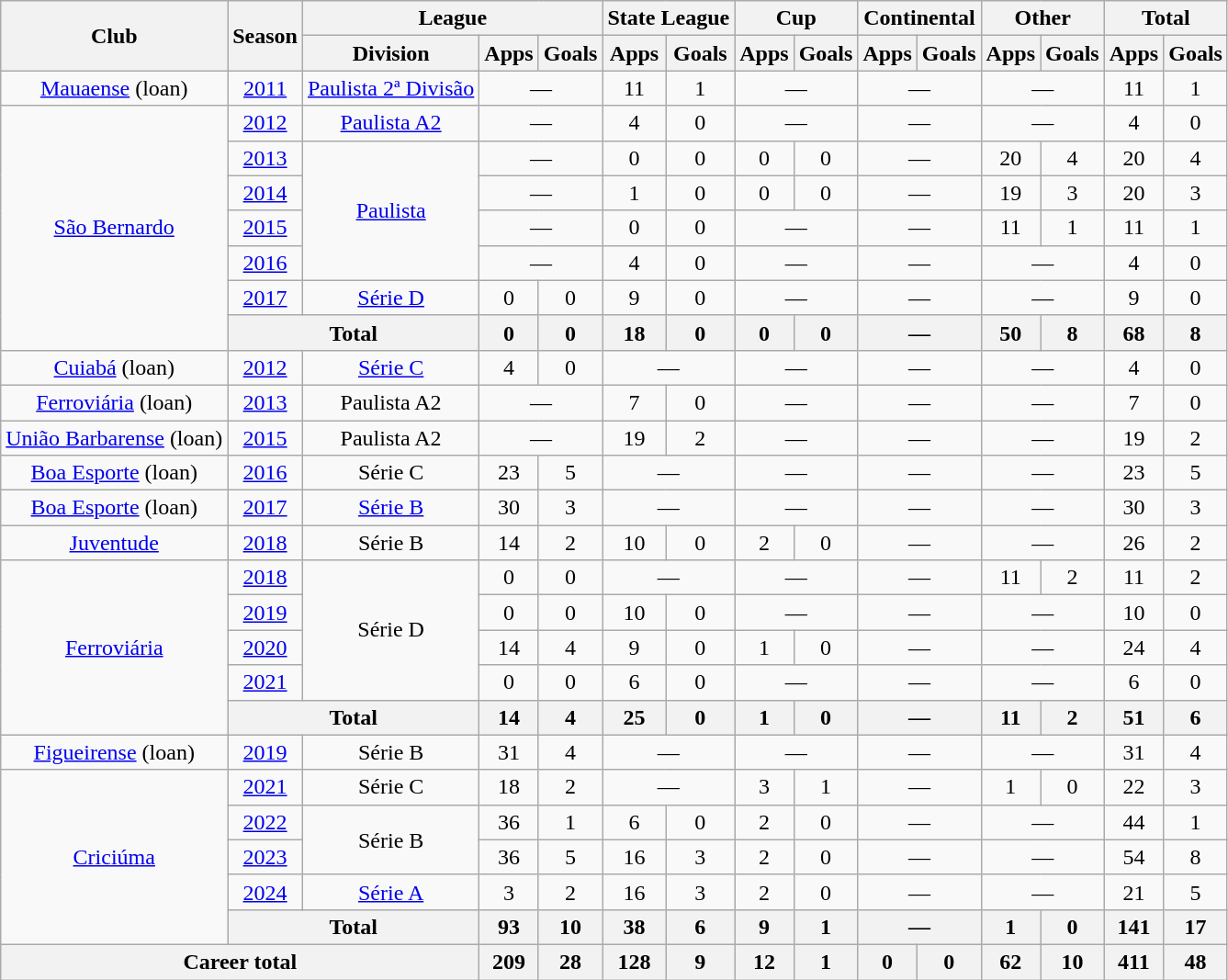<table class="wikitable" style="text-align: center;">
<tr>
<th rowspan="2">Club</th>
<th rowspan="2">Season</th>
<th colspan="3">League</th>
<th colspan="2">State League</th>
<th colspan="2">Cup</th>
<th colspan="2">Continental</th>
<th colspan="2">Other</th>
<th colspan="2">Total</th>
</tr>
<tr>
<th>Division</th>
<th>Apps</th>
<th>Goals</th>
<th>Apps</th>
<th>Goals</th>
<th>Apps</th>
<th>Goals</th>
<th>Apps</th>
<th>Goals</th>
<th>Apps</th>
<th>Goals</th>
<th>Apps</th>
<th>Goals</th>
</tr>
<tr>
<td><a href='#'>Mauaense</a> (loan)</td>
<td><a href='#'>2011</a></td>
<td><a href='#'>Paulista 2ª Divisão</a></td>
<td colspan="2">—</td>
<td>11</td>
<td>1</td>
<td colspan="2">—</td>
<td colspan="2">—</td>
<td colspan="2">—</td>
<td>11</td>
<td>1</td>
</tr>
<tr>
<td rowspan="7"><a href='#'>São Bernardo</a></td>
<td><a href='#'>2012</a></td>
<td><a href='#'>Paulista A2</a></td>
<td colspan="2">—</td>
<td>4</td>
<td>0</td>
<td colspan="2">—</td>
<td colspan="2">—</td>
<td colspan="2">—</td>
<td>4</td>
<td>0</td>
</tr>
<tr>
<td><a href='#'>2013</a></td>
<td rowspan="4"><a href='#'>Paulista</a></td>
<td colspan="2">—</td>
<td>0</td>
<td>0</td>
<td>0</td>
<td>0</td>
<td colspan="2">—</td>
<td>20</td>
<td>4</td>
<td>20</td>
<td>4</td>
</tr>
<tr>
<td><a href='#'>2014</a></td>
<td colspan="2">—</td>
<td>1</td>
<td>0</td>
<td>0</td>
<td>0</td>
<td colspan="2">—</td>
<td>19</td>
<td>3</td>
<td>20</td>
<td>3</td>
</tr>
<tr>
<td><a href='#'>2015</a></td>
<td colspan="2">—</td>
<td>0</td>
<td>0</td>
<td colspan="2">—</td>
<td colspan="2">—</td>
<td>11</td>
<td>1</td>
<td>11</td>
<td>1</td>
</tr>
<tr>
<td><a href='#'>2016</a></td>
<td colspan="2">—</td>
<td>4</td>
<td>0</td>
<td colspan="2">—</td>
<td colspan="2">—</td>
<td colspan="2">—</td>
<td>4</td>
<td>0</td>
</tr>
<tr>
<td><a href='#'>2017</a></td>
<td><a href='#'>Série D</a></td>
<td>0</td>
<td>0</td>
<td>9</td>
<td>0</td>
<td colspan="2">—</td>
<td colspan="2">—</td>
<td colspan="2">—</td>
<td>9</td>
<td>0</td>
</tr>
<tr>
<th colspan="2">Total</th>
<th>0</th>
<th>0</th>
<th>18</th>
<th>0</th>
<th>0</th>
<th>0</th>
<th colspan="2">—</th>
<th>50</th>
<th>8</th>
<th>68</th>
<th>8</th>
</tr>
<tr>
<td><a href='#'>Cuiabá</a> (loan)</td>
<td><a href='#'>2012</a></td>
<td><a href='#'>Série C</a></td>
<td>4</td>
<td>0</td>
<td colspan="2">—</td>
<td colspan="2">—</td>
<td colspan="2">—</td>
<td colspan="2">—</td>
<td>4</td>
<td>0</td>
</tr>
<tr>
<td><a href='#'>Ferroviária</a> (loan)</td>
<td><a href='#'>2013</a></td>
<td>Paulista A2</td>
<td colspan="2">—</td>
<td>7</td>
<td>0</td>
<td colspan="2">—</td>
<td colspan="2">—</td>
<td colspan="2">—</td>
<td>7</td>
<td>0</td>
</tr>
<tr>
<td><a href='#'>União Barbarense</a> (loan)</td>
<td><a href='#'>2015</a></td>
<td>Paulista A2</td>
<td colspan="2">—</td>
<td>19</td>
<td>2</td>
<td colspan="2">—</td>
<td colspan="2">—</td>
<td colspan="2">—</td>
<td>19</td>
<td>2</td>
</tr>
<tr>
<td><a href='#'>Boa Esporte</a> (loan)</td>
<td><a href='#'>2016</a></td>
<td>Série C</td>
<td>23</td>
<td>5</td>
<td colspan="2">—</td>
<td colspan="2">—</td>
<td colspan="2">—</td>
<td colspan="2">—</td>
<td>23</td>
<td>5</td>
</tr>
<tr>
<td><a href='#'>Boa Esporte</a> (loan)</td>
<td><a href='#'>2017</a></td>
<td><a href='#'>Série B</a></td>
<td>30</td>
<td>3</td>
<td colspan="2">—</td>
<td colspan="2">—</td>
<td colspan="2">—</td>
<td colspan="2">—</td>
<td>30</td>
<td>3</td>
</tr>
<tr>
<td><a href='#'>Juventude</a></td>
<td><a href='#'>2018</a></td>
<td>Série B</td>
<td>14</td>
<td>2</td>
<td>10</td>
<td>0</td>
<td>2</td>
<td>0</td>
<td colspan="2">—</td>
<td colspan="2">—</td>
<td>26</td>
<td>2</td>
</tr>
<tr>
<td rowspan="5"><a href='#'>Ferroviária</a></td>
<td><a href='#'>2018</a></td>
<td rowspan="4">Série D</td>
<td>0</td>
<td>0</td>
<td colspan="2">—</td>
<td colspan="2">—</td>
<td colspan="2">—</td>
<td>11</td>
<td>2</td>
<td>11</td>
<td>2</td>
</tr>
<tr>
<td><a href='#'>2019</a></td>
<td>0</td>
<td>0</td>
<td>10</td>
<td>0</td>
<td colspan="2">—</td>
<td colspan="2">—</td>
<td colspan="2">—</td>
<td>10</td>
<td>0</td>
</tr>
<tr>
<td><a href='#'>2020</a></td>
<td>14</td>
<td>4</td>
<td>9</td>
<td>0</td>
<td>1</td>
<td>0</td>
<td colspan="2">—</td>
<td colspan="2">—</td>
<td>24</td>
<td>4</td>
</tr>
<tr>
<td><a href='#'>2021</a></td>
<td>0</td>
<td>0</td>
<td>6</td>
<td>0</td>
<td colspan="2">—</td>
<td colspan="2">—</td>
<td colspan="2">—</td>
<td>6</td>
<td>0</td>
</tr>
<tr>
<th colspan="2">Total</th>
<th>14</th>
<th>4</th>
<th>25</th>
<th>0</th>
<th>1</th>
<th>0</th>
<th colspan="2">—</th>
<th>11</th>
<th>2</th>
<th>51</th>
<th>6</th>
</tr>
<tr>
<td><a href='#'>Figueirense</a> (loan)</td>
<td><a href='#'>2019</a></td>
<td>Série B</td>
<td>31</td>
<td>4</td>
<td colspan="2">—</td>
<td colspan="2">—</td>
<td colspan="2">—</td>
<td colspan="2">—</td>
<td>31</td>
<td>4</td>
</tr>
<tr>
<td rowspan="5"><a href='#'>Criciúma</a></td>
<td><a href='#'>2021</a></td>
<td>Série C</td>
<td>18</td>
<td>2</td>
<td colspan="2">—</td>
<td>3</td>
<td>1</td>
<td colspan="2">—</td>
<td>1</td>
<td>0</td>
<td>22</td>
<td>3</td>
</tr>
<tr>
<td><a href='#'>2022</a></td>
<td rowspan="2">Série B</td>
<td>36</td>
<td>1</td>
<td>6</td>
<td>0</td>
<td>2</td>
<td>0</td>
<td colspan="2">—</td>
<td colspan="2">—</td>
<td>44</td>
<td>1</td>
</tr>
<tr>
<td><a href='#'>2023</a></td>
<td>36</td>
<td>5</td>
<td>16</td>
<td>3</td>
<td>2</td>
<td>0</td>
<td colspan="2">—</td>
<td colspan="2">—</td>
<td>54</td>
<td>8</td>
</tr>
<tr>
<td><a href='#'>2024</a></td>
<td><a href='#'>Série A</a></td>
<td>3</td>
<td>2</td>
<td>16</td>
<td>3</td>
<td>2</td>
<td>0</td>
<td colspan="2">—</td>
<td colspan="2">—</td>
<td>21</td>
<td>5</td>
</tr>
<tr>
<th colspan="2">Total</th>
<th>93</th>
<th>10</th>
<th>38</th>
<th>6</th>
<th>9</th>
<th>1</th>
<th colspan="2">—</th>
<th>1</th>
<th>0</th>
<th>141</th>
<th>17</th>
</tr>
<tr>
<th colspan="3">Career total</th>
<th>209</th>
<th>28</th>
<th>128</th>
<th>9</th>
<th>12</th>
<th>1</th>
<th>0</th>
<th>0</th>
<th>62</th>
<th>10</th>
<th>411</th>
<th>48</th>
</tr>
</table>
